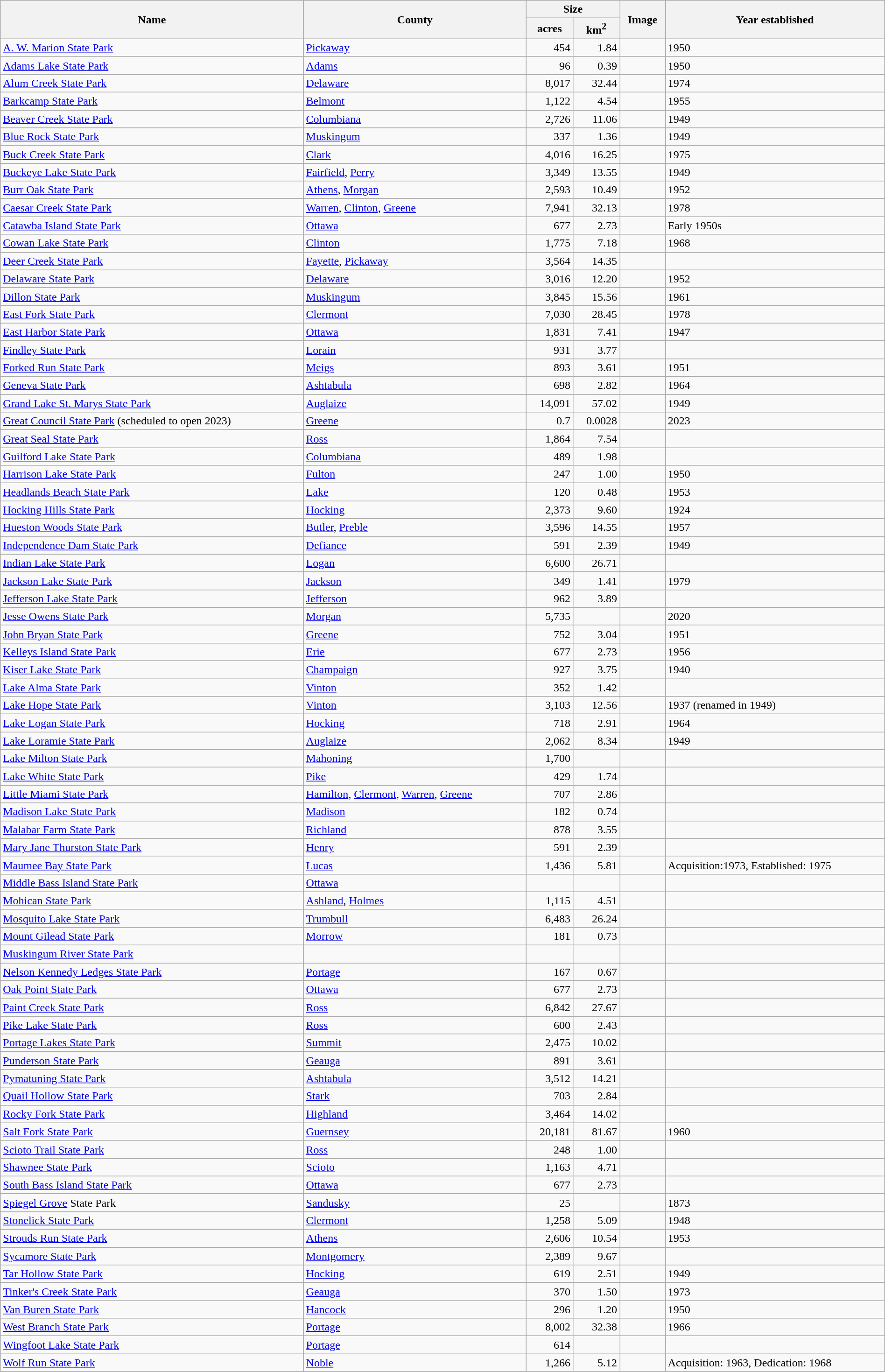<table class="wikitable sortable" style="width:100%">
<tr>
<th rowspan=2><strong>Name</strong></th>
<th rowspan=2><strong>County</strong></th>
<th colspan=2>Size</th>
<th class="unsortable" rowspan=2><strong>Image</strong></th>
<th rowspan=2><strong>Year established</strong></th>
</tr>
<tr>
<th>acres</th>
<th>km<sup>2</sup></th>
</tr>
<tr>
<td><a href='#'>A. W. Marion State Park</a></td>
<td><a href='#'>Pickaway</a></td>
<td style="text-align: right;">454</td>
<td style="text-align: right;">1.84</td>
<td></td>
<td>1950</td>
</tr>
<tr>
<td><a href='#'>Adams Lake State Park</a></td>
<td><a href='#'>Adams</a></td>
<td style="text-align: right;">96</td>
<td style="text-align: right;">0.39</td>
<td></td>
<td>1950</td>
</tr>
<tr>
<td><a href='#'>Alum Creek State Park</a></td>
<td><a href='#'>Delaware</a></td>
<td style="text-align: right;">8,017</td>
<td style="text-align: right;">32.44</td>
<td></td>
<td>1974</td>
</tr>
<tr>
<td><a href='#'>Barkcamp State Park</a></td>
<td><a href='#'>Belmont</a></td>
<td style="text-align: right;">1,122</td>
<td style="text-align: right;">4.54</td>
<td></td>
<td>1955</td>
</tr>
<tr>
<td><a href='#'>Beaver Creek State Park</a></td>
<td><a href='#'>Columbiana</a></td>
<td style="text-align: right;">2,726</td>
<td style="text-align: right;">11.06</td>
<td></td>
<td>1949</td>
</tr>
<tr>
<td><a href='#'>Blue Rock State Park</a></td>
<td><a href='#'>Muskingum</a></td>
<td style="text-align: right;">337</td>
<td style="text-align: right;">1.36</td>
<td></td>
<td>1949</td>
</tr>
<tr>
<td><a href='#'>Buck Creek State Park</a></td>
<td><a href='#'>Clark</a></td>
<td style="text-align: right;">4,016</td>
<td style="text-align: right;">16.25</td>
<td></td>
<td>1975</td>
</tr>
<tr>
<td><a href='#'>Buckeye Lake State Park</a></td>
<td><a href='#'>Fairfield</a>, <a href='#'>Perry</a></td>
<td style="text-align: right;">3,349</td>
<td style="text-align: right;">13.55</td>
<td></td>
<td>1949</td>
</tr>
<tr>
<td><a href='#'>Burr Oak State Park</a></td>
<td><a href='#'>Athens</a>, <a href='#'>Morgan</a></td>
<td style="text-align: right;">2,593</td>
<td style="text-align: right;">10.49</td>
<td></td>
<td>1952</td>
</tr>
<tr>
<td><a href='#'>Caesar Creek State Park</a></td>
<td><a href='#'>Warren</a>, <a href='#'>Clinton</a>, <a href='#'>Greene</a></td>
<td style="text-align: right;">7,941</td>
<td style="text-align: right;">32.13</td>
<td></td>
<td>1978</td>
</tr>
<tr>
<td><a href='#'>Catawba Island State Park</a></td>
<td><a href='#'>Ottawa</a></td>
<td style="text-align: right;">677</td>
<td style="text-align: right;">2.73</td>
<td></td>
<td>Early 1950s</td>
</tr>
<tr>
<td><a href='#'>Cowan Lake State Park</a></td>
<td><a href='#'>Clinton</a></td>
<td style="text-align: right;">1,775</td>
<td style="text-align: right;">7.18</td>
<td></td>
<td>1968</td>
</tr>
<tr>
<td><a href='#'>Deer Creek State Park</a></td>
<td><a href='#'>Fayette</a>, <a href='#'>Pickaway</a></td>
<td style="text-align: right;">3,564</td>
<td style="text-align: right;">14.35</td>
<td></td>
<td></td>
</tr>
<tr>
<td><a href='#'>Delaware State Park</a></td>
<td><a href='#'>Delaware</a></td>
<td style="text-align: right;">3,016</td>
<td style="text-align: right;">12.20</td>
<td></td>
<td>1952</td>
</tr>
<tr>
<td><a href='#'>Dillon State Park</a></td>
<td><a href='#'>Muskingum</a></td>
<td style="text-align: right;">3,845</td>
<td style="text-align: right;">15.56</td>
<td></td>
<td>1961</td>
</tr>
<tr>
<td><a href='#'>East Fork State Park</a></td>
<td><a href='#'>Clermont</a></td>
<td style="text-align: right;">7,030</td>
<td style="text-align: right;">28.45</td>
<td></td>
<td>1978</td>
</tr>
<tr>
<td><a href='#'>East Harbor State Park</a></td>
<td><a href='#'>Ottawa</a></td>
<td style="text-align: right;">1,831</td>
<td style="text-align: right;">7.41</td>
<td></td>
<td>1947</td>
</tr>
<tr>
<td><a href='#'>Findley State Park</a></td>
<td><a href='#'>Lorain</a></td>
<td style="text-align: right;">931</td>
<td style="text-align: right;">3.77</td>
<td></td>
<td></td>
</tr>
<tr>
<td><a href='#'>Forked Run State Park</a></td>
<td><a href='#'>Meigs</a></td>
<td style="text-align: right;">893</td>
<td style="text-align: right;">3.61</td>
<td></td>
<td>1951</td>
</tr>
<tr>
<td><a href='#'>Geneva State Park</a></td>
<td><a href='#'>Ashtabula</a></td>
<td style="text-align: right;">698</td>
<td style="text-align: right;">2.82</td>
<td></td>
<td>1964</td>
</tr>
<tr>
<td><a href='#'>Grand Lake St. Marys State Park</a></td>
<td><a href='#'>Auglaize</a></td>
<td style="text-align: right;">14,091</td>
<td style="text-align: right;">57.02</td>
<td></td>
<td>1949</td>
</tr>
<tr>
<td><a href='#'>Great Council State Park</a> (scheduled to open 2023)</td>
<td><a href='#'>Greene</a></td>
<td style="text-align: right;">0.7</td>
<td style="text-align: right;">0.0028</td>
<td></td>
<td>2023</td>
</tr>
<tr>
<td><a href='#'>Great Seal State Park</a></td>
<td><a href='#'>Ross</a></td>
<td style="text-align: right;">1,864</td>
<td style="text-align: right;">7.54</td>
<td></td>
<td></td>
</tr>
<tr>
<td><a href='#'>Guilford Lake State Park</a></td>
<td><a href='#'>Columbiana</a></td>
<td style="text-align: right;">489</td>
<td style="text-align: right;">1.98</td>
<td></td>
<td></td>
</tr>
<tr>
<td><a href='#'>Harrison Lake State Park</a></td>
<td><a href='#'>Fulton</a></td>
<td style="text-align: right;">247</td>
<td style="text-align: right;">1.00</td>
<td></td>
<td>1950</td>
</tr>
<tr>
<td><a href='#'>Headlands Beach State Park</a></td>
<td><a href='#'>Lake</a></td>
<td style="text-align: right;">120</td>
<td style="text-align: right;">0.48</td>
<td></td>
<td>1953</td>
</tr>
<tr>
<td><a href='#'>Hocking Hills State Park</a></td>
<td><a href='#'>Hocking</a></td>
<td style="text-align: right;">2,373</td>
<td style="text-align: right;">9.60</td>
<td></td>
<td>1924</td>
</tr>
<tr>
<td><a href='#'>Hueston Woods State Park</a></td>
<td><a href='#'>Butler</a>, <a href='#'>Preble</a></td>
<td style="text-align: right;">3,596</td>
<td style="text-align: right;">14.55</td>
<td></td>
<td>1957</td>
</tr>
<tr>
<td><a href='#'>Independence Dam State Park</a></td>
<td><a href='#'>Defiance</a></td>
<td style="text-align: right;">591</td>
<td style="text-align: right;">2.39</td>
<td></td>
<td>1949</td>
</tr>
<tr>
<td><a href='#'>Indian Lake State Park</a></td>
<td><a href='#'>Logan</a></td>
<td style="text-align: right;">6,600</td>
<td style="text-align: right;">26.71</td>
<td></td>
<td></td>
</tr>
<tr>
<td><a href='#'>Jackson Lake State Park</a></td>
<td><a href='#'>Jackson</a></td>
<td style="text-align: right;">349</td>
<td style="text-align: right;">1.41</td>
<td></td>
<td>1979</td>
</tr>
<tr>
<td><a href='#'>Jefferson Lake State Park</a></td>
<td><a href='#'>Jefferson</a></td>
<td style="text-align: right;">962</td>
<td style="text-align: right;">3.89</td>
<td></td>
<td></td>
</tr>
<tr>
<td><a href='#'>Jesse Owens State Park</a></td>
<td><a href='#'>Morgan</a></td>
<td style="text-align: right;">5,735</td>
<td></td>
<td></td>
<td>2020</td>
</tr>
<tr>
<td><a href='#'>John Bryan State Park</a></td>
<td><a href='#'>Greene</a></td>
<td style="text-align: right;">752</td>
<td style="text-align: right;">3.04</td>
<td></td>
<td>1951</td>
</tr>
<tr>
<td><a href='#'>Kelleys Island State Park</a></td>
<td><a href='#'>Erie</a></td>
<td style="text-align: right;">677</td>
<td style="text-align: right;">2.73</td>
<td></td>
<td>1956</td>
</tr>
<tr>
<td><a href='#'>Kiser Lake State Park</a></td>
<td><a href='#'>Champaign</a></td>
<td style="text-align: right;">927</td>
<td style="text-align: right;">3.75</td>
<td></td>
<td>1940</td>
</tr>
<tr>
<td><a href='#'>Lake Alma State Park</a></td>
<td><a href='#'>Vinton</a></td>
<td style="text-align: right;">352</td>
<td style="text-align: right;">1.42</td>
<td></td>
<td></td>
</tr>
<tr>
<td><a href='#'>Lake Hope State Park</a></td>
<td><a href='#'>Vinton</a></td>
<td style="text-align: right;">3,103</td>
<td style="text-align: right;">12.56</td>
<td></td>
<td>1937 (renamed in 1949)</td>
</tr>
<tr>
<td><a href='#'>Lake Logan State Park</a></td>
<td><a href='#'>Hocking</a></td>
<td style="text-align: right;">718</td>
<td style="text-align: right;">2.91</td>
<td></td>
<td>1964</td>
</tr>
<tr>
<td><a href='#'>Lake Loramie State Park</a></td>
<td><a href='#'>Auglaize</a></td>
<td style="text-align: right;">2,062</td>
<td style="text-align: right;">8.34</td>
<td></td>
<td>1949</td>
</tr>
<tr>
<td><a href='#'>Lake Milton State Park</a></td>
<td><a href='#'>Mahoning</a></td>
<td style="text-align: right;">1,700</td>
<td></td>
<td></td>
<td></td>
</tr>
<tr>
<td><a href='#'>Lake White State Park</a></td>
<td><a href='#'>Pike</a></td>
<td style="text-align: right;">429</td>
<td style="text-align: right;">1.74</td>
<td></td>
<td></td>
</tr>
<tr>
<td><a href='#'>Little Miami State Park</a></td>
<td><a href='#'>Hamilton</a>, <a href='#'>Clermont</a>, <a href='#'>Warren</a>, <a href='#'>Greene</a></td>
<td style="text-align: right;">707</td>
<td style="text-align: right;">2.86</td>
<td></td>
<td></td>
</tr>
<tr>
<td><a href='#'>Madison Lake State Park</a></td>
<td><a href='#'>Madison</a></td>
<td style="text-align: right;">182</td>
<td style="text-align: right;">0.74</td>
<td></td>
<td></td>
</tr>
<tr>
<td><a href='#'>Malabar Farm State Park</a></td>
<td><a href='#'>Richland</a></td>
<td style="text-align: right;">878</td>
<td style="text-align: right;">3.55</td>
<td></td>
<td></td>
</tr>
<tr>
<td><a href='#'>Mary Jane Thurston State Park</a></td>
<td><a href='#'>Henry</a></td>
<td style="text-align: right;">591</td>
<td style="text-align: right;">2.39</td>
<td></td>
<td></td>
</tr>
<tr>
<td><a href='#'>Maumee Bay State Park</a></td>
<td><a href='#'>Lucas</a></td>
<td style="text-align: right;">1,436</td>
<td style="text-align: right;">5.81</td>
<td></td>
<td>Acquisition:1973, Established: 1975</td>
</tr>
<tr>
<td><a href='#'>Middle Bass Island State Park</a></td>
<td><a href='#'>Ottawa</a></td>
<td></td>
<td></td>
<td></td>
<td></td>
</tr>
<tr>
<td><a href='#'>Mohican State Park</a></td>
<td><a href='#'>Ashland</a>, <a href='#'>Holmes</a></td>
<td style="text-align: right;">1,115</td>
<td style="text-align: right;">4.51</td>
<td></td>
<td></td>
</tr>
<tr>
<td><a href='#'>Mosquito Lake State Park</a></td>
<td><a href='#'>Trumbull</a></td>
<td style="text-align: right;">6,483</td>
<td style="text-align: right;">26.24</td>
<td></td>
<td></td>
</tr>
<tr>
<td><a href='#'>Mount Gilead State Park</a></td>
<td><a href='#'>Morrow</a></td>
<td style="text-align: right;">181</td>
<td style="text-align: right;">0.73</td>
<td></td>
<td></td>
</tr>
<tr>
<td><a href='#'>Muskingum River State Park</a></td>
<td></td>
<td></td>
<td></td>
<td></td>
<td></td>
</tr>
<tr>
<td><a href='#'>Nelson Kennedy Ledges State Park</a></td>
<td><a href='#'>Portage</a></td>
<td style="text-align: right;">167</td>
<td style="text-align: right;">0.67</td>
<td></td>
<td></td>
</tr>
<tr>
<td><a href='#'>Oak Point State Park</a></td>
<td><a href='#'>Ottawa</a></td>
<td style="text-align: right;">677</td>
<td style="text-align: right;">2.73</td>
<td></td>
<td></td>
</tr>
<tr>
<td><a href='#'>Paint Creek State Park</a></td>
<td><a href='#'>Ross</a></td>
<td style="text-align: right;">6,842</td>
<td style="text-align: right;">27.67</td>
<td></td>
<td></td>
</tr>
<tr>
<td><a href='#'>Pike Lake State Park</a></td>
<td><a href='#'>Ross</a></td>
<td style="text-align: right;">600</td>
<td style="text-align: right;">2.43</td>
<td></td>
<td></td>
</tr>
<tr>
<td><a href='#'>Portage Lakes State Park</a></td>
<td><a href='#'>Summit</a></td>
<td style="text-align: right;">2,475</td>
<td style="text-align: right;">10.02</td>
<td></td>
<td></td>
</tr>
<tr>
<td><a href='#'>Punderson State Park</a></td>
<td><a href='#'>Geauga</a></td>
<td style="text-align: right;">891</td>
<td style="text-align: right;">3.61</td>
<td></td>
<td></td>
</tr>
<tr>
<td><a href='#'>Pymatuning State Park</a></td>
<td><a href='#'>Ashtabula</a></td>
<td style="text-align: right;">3,512</td>
<td style="text-align: right;">14.21</td>
<td></td>
<td></td>
</tr>
<tr>
<td><a href='#'>Quail Hollow State Park</a></td>
<td><a href='#'>Stark</a></td>
<td style="text-align: right;">703</td>
<td style="text-align: right;">2.84</td>
<td></td>
<td></td>
</tr>
<tr>
<td><a href='#'>Rocky Fork State Park</a></td>
<td><a href='#'>Highland</a></td>
<td style="text-align: right;">3,464</td>
<td style="text-align: right;">14.02</td>
<td></td>
<td></td>
</tr>
<tr>
<td><a href='#'>Salt Fork State Park</a></td>
<td><a href='#'>Guernsey</a></td>
<td style="text-align: right;">20,181</td>
<td style="text-align: right;">81.67</td>
<td></td>
<td>1960</td>
</tr>
<tr>
<td><a href='#'>Scioto Trail State Park</a></td>
<td><a href='#'>Ross</a></td>
<td style="text-align: right;">248</td>
<td style="text-align: right;">1.00</td>
<td></td>
<td></td>
</tr>
<tr>
<td><a href='#'>Shawnee State Park</a></td>
<td><a href='#'>Scioto</a></td>
<td style="text-align: right;">1,163</td>
<td style="text-align: right;">4.71</td>
<td></td>
<td></td>
</tr>
<tr>
<td><a href='#'>South Bass Island State Park</a></td>
<td><a href='#'>Ottawa</a></td>
<td style="text-align: right;">677</td>
<td style="text-align: right;">2.73</td>
<td></td>
<td></td>
</tr>
<tr>
<td><a href='#'>Spiegel Grove</a> State Park</td>
<td><a href='#'>Sandusky</a></td>
<td style="text-align: right;">25</td>
<td></td>
<td></td>
<td>1873</td>
</tr>
<tr>
<td><a href='#'>Stonelick State Park</a></td>
<td><a href='#'>Clermont</a></td>
<td style="text-align: right;">1,258</td>
<td style="text-align: right;">5.09</td>
<td></td>
<td>1948</td>
</tr>
<tr>
<td><a href='#'>Strouds Run State Park</a></td>
<td><a href='#'>Athens</a></td>
<td style="text-align: right;">2,606</td>
<td style="text-align: right;">10.54</td>
<td></td>
<td>1953</td>
</tr>
<tr>
<td><a href='#'>Sycamore State Park</a></td>
<td><a href='#'>Montgomery</a></td>
<td style="text-align: right;">2,389</td>
<td style="text-align: right;">9.67</td>
<td></td>
<td></td>
</tr>
<tr>
<td><a href='#'>Tar Hollow State Park</a></td>
<td><a href='#'>Hocking</a></td>
<td style="text-align: right;">619</td>
<td style="text-align: right;">2.51</td>
<td></td>
<td>1949</td>
</tr>
<tr>
<td><a href='#'>Tinker's Creek State Park</a></td>
<td><a href='#'>Geauga</a></td>
<td style="text-align: right;">370</td>
<td style="text-align: right;">1.50</td>
<td></td>
<td>1973</td>
</tr>
<tr>
<td><a href='#'>Van Buren State Park</a></td>
<td><a href='#'>Hancock</a></td>
<td style="text-align: right;">296</td>
<td style="text-align: right;">1.20</td>
<td></td>
<td>1950</td>
</tr>
<tr>
<td><a href='#'>West Branch State Park</a></td>
<td><a href='#'>Portage</a></td>
<td style="text-align: right;">8,002</td>
<td style="text-align: right;">32.38</td>
<td></td>
<td>1966</td>
</tr>
<tr>
<td><a href='#'>Wingfoot Lake State Park</a></td>
<td><a href='#'>Portage</a></td>
<td style="text-align: right;">614</td>
<td></td>
<td></td>
<td></td>
</tr>
<tr>
<td><a href='#'>Wolf Run State Park</a></td>
<td><a href='#'>Noble</a></td>
<td style="text-align: right;">1,266</td>
<td style="text-align: right;">5.12</td>
<td></td>
<td>Acquisition: 1963, Dedication: 1968</td>
</tr>
</table>
